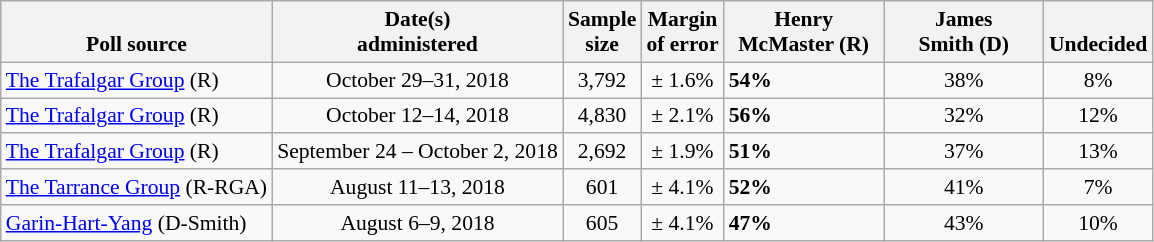<table class="wikitable" style="font-size:90%;">
<tr valign=bottom>
<th>Poll source</th>
<th>Date(s)<br>administered</th>
<th>Sample<br>size</th>
<th>Margin<br>of error</th>
<th style="width:100px;">Henry<br>McMaster (R)</th>
<th style="width:100px;">James<br>Smith (D)</th>
<th>Undecided</th>
</tr>
<tr>
<td><a href='#'>The Trafalgar Group</a> (R)</td>
<td align=center>October 29–31, 2018</td>
<td align=center>3,792</td>
<td align=center>± 1.6%</td>
<td><strong>54%</strong></td>
<td align=center>38%</td>
<td align=center>8%</td>
</tr>
<tr>
<td><a href='#'>The Trafalgar Group</a> (R)</td>
<td align=center>October 12–14, 2018</td>
<td align=center>4,830</td>
<td align=center>± 2.1%</td>
<td><strong>56%</strong></td>
<td align=center>32%</td>
<td align=center>12%</td>
</tr>
<tr>
<td><a href='#'>The Trafalgar Group</a> (R)</td>
<td align=center>September 24 – October 2, 2018</td>
<td align=center>2,692</td>
<td align=center>± 1.9%</td>
<td><strong>51%</strong></td>
<td align=center>37%</td>
<td align=center>13%</td>
</tr>
<tr>
<td><a href='#'>The Tarrance Group</a> (R-RGA)</td>
<td align=center>August 11–13, 2018</td>
<td align=center>601</td>
<td align=center>± 4.1%</td>
<td><strong>52%</strong></td>
<td align=center>41%</td>
<td align=center>7%</td>
</tr>
<tr>
<td><a href='#'>Garin-Hart-Yang</a> (D-Smith)</td>
<td align=center>August 6–9, 2018</td>
<td align=center>605</td>
<td align=center>± 4.1%</td>
<td><strong>47%</strong></td>
<td align=center>43%</td>
<td align=center>10%</td>
</tr>
</table>
